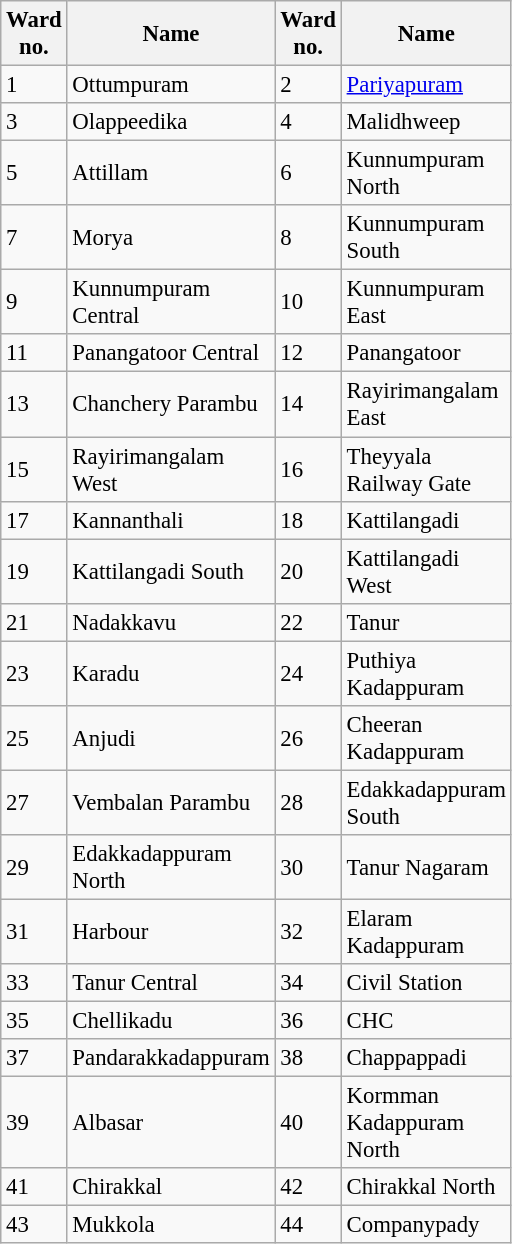<table class="wikitable sortable" style="font-size: 95%;">
<tr>
<th width="20px">Ward no.</th>
<th width="75px">Name</th>
<th width="20px">Ward no.</th>
<th width="75px">Name</th>
</tr>
<tr>
<td>1</td>
<td>Ottumpuram</td>
<td>2</td>
<td><a href='#'>Pariyapuram</a></td>
</tr>
<tr>
<td>3</td>
<td>Olappeedika</td>
<td>4</td>
<td>Malidhweep</td>
</tr>
<tr>
<td>5</td>
<td>Attillam</td>
<td>6</td>
<td>Kunnumpuram North</td>
</tr>
<tr>
<td>7</td>
<td>Morya</td>
<td>8</td>
<td>Kunnumpuram South</td>
</tr>
<tr>
<td>9</td>
<td>Kunnumpuram Central</td>
<td>10</td>
<td>Kunnumpuram East</td>
</tr>
<tr>
<td>11</td>
<td>Panangatoor Central</td>
<td>12</td>
<td>Panangatoor</td>
</tr>
<tr>
<td>13</td>
<td>Chanchery Parambu</td>
<td>14</td>
<td>Rayirimangalam East</td>
</tr>
<tr>
<td>15</td>
<td>Rayirimangalam West</td>
<td>16</td>
<td>Theyyala Railway Gate</td>
</tr>
<tr>
<td>17</td>
<td>Kannanthali</td>
<td>18</td>
<td>Kattilangadi</td>
</tr>
<tr>
<td>19</td>
<td>Kattilangadi South</td>
<td>20</td>
<td>Kattilangadi West</td>
</tr>
<tr>
<td>21</td>
<td>Nadakkavu</td>
<td>22</td>
<td>Tanur</td>
</tr>
<tr>
<td>23</td>
<td>Karadu</td>
<td>24</td>
<td>Puthiya Kadappuram</td>
</tr>
<tr>
<td>25</td>
<td>Anjudi</td>
<td>26</td>
<td>Cheeran Kadappuram</td>
</tr>
<tr>
<td>27</td>
<td>Vembalan Parambu</td>
<td>28</td>
<td>Edakkadappuram South</td>
</tr>
<tr>
<td>29</td>
<td>Edakkadappuram North</td>
<td>30</td>
<td>Tanur Nagaram</td>
</tr>
<tr>
<td>31</td>
<td>Harbour</td>
<td>32</td>
<td>Elaram Kadappuram</td>
</tr>
<tr>
<td>33</td>
<td>Tanur Central</td>
<td>34</td>
<td>Civil Station</td>
</tr>
<tr>
<td>35</td>
<td>Chellikadu</td>
<td>36</td>
<td>CHC</td>
</tr>
<tr>
<td>37</td>
<td>Pandarakkadappuram</td>
<td>38</td>
<td>Chappappadi</td>
</tr>
<tr>
<td>39</td>
<td>Albasar</td>
<td>40</td>
<td>Kormman Kadappuram North</td>
</tr>
<tr>
<td>41</td>
<td>Chirakkal</td>
<td>42</td>
<td>Chirakkal North</td>
</tr>
<tr>
<td>43</td>
<td>Mukkola</td>
<td>44</td>
<td>Companypady</td>
</tr>
</table>
